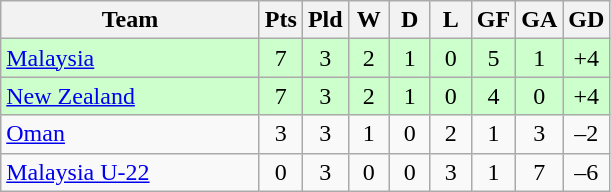<table class="wikitable" style="text-align: center;">
<tr>
<th width="165">Team</th>
<th width="20">Pts</th>
<th width="20">Pld</th>
<th width="20">W</th>
<th width="20">D</th>
<th width="20">L</th>
<th width="20">GF</th>
<th width="20">GA</th>
<th width="20">GD</th>
</tr>
<tr style="background: #ccffcc;">
<td style="text-align:left;"> <a href='#'>Malaysia</a></td>
<td>7</td>
<td>3</td>
<td>2</td>
<td>1</td>
<td>0</td>
<td>5</td>
<td>1</td>
<td>+4</td>
</tr>
<tr style="background: #ccffcc;">
<td style="text-align:left;"> <a href='#'>New Zealand</a></td>
<td>7</td>
<td>3</td>
<td>2</td>
<td>1</td>
<td>0</td>
<td>4</td>
<td>0</td>
<td>+4</td>
</tr>
<tr bgcolor=>
<td style="text-align:left;"> <a href='#'>Oman</a></td>
<td>3</td>
<td>3</td>
<td>1</td>
<td>0</td>
<td>2</td>
<td>1</td>
<td>3</td>
<td>–2</td>
</tr>
<tr bgcolor=>
<td style="text-align:left;"> <a href='#'>Malaysia U-22</a></td>
<td>0</td>
<td>3</td>
<td>0</td>
<td>0</td>
<td>3</td>
<td>1</td>
<td>7</td>
<td>–6</td>
</tr>
</table>
